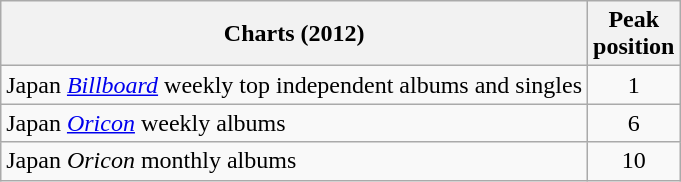<table class="wikitable sortable">
<tr>
<th>Charts (2012)</th>
<th>Peak<br>position</th>
</tr>
<tr>
<td>Japan <em><a href='#'>Billboard</a></em> weekly top independent albums and singles</td>
<td align="center">1</td>
</tr>
<tr>
<td>Japan <em><a href='#'>Oricon</a></em> weekly albums</td>
<td align="center">6</td>
</tr>
<tr>
<td>Japan <em>Oricon</em> monthly albums</td>
<td align="center">10</td>
</tr>
</table>
